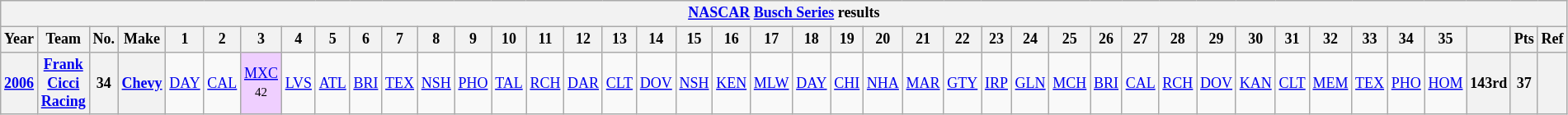<table class="wikitable" style="text-align:center; font-size:75%">
<tr>
<th colspan=42><a href='#'>NASCAR</a> <a href='#'>Busch Series</a> results</th>
</tr>
<tr>
<th>Year</th>
<th>Team</th>
<th>No.</th>
<th>Make</th>
<th>1</th>
<th>2</th>
<th>3</th>
<th>4</th>
<th>5</th>
<th>6</th>
<th>7</th>
<th>8</th>
<th>9</th>
<th>10</th>
<th>11</th>
<th>12</th>
<th>13</th>
<th>14</th>
<th>15</th>
<th>16</th>
<th>17</th>
<th>18</th>
<th>19</th>
<th>20</th>
<th>21</th>
<th>22</th>
<th>23</th>
<th>24</th>
<th>25</th>
<th>26</th>
<th>27</th>
<th>28</th>
<th>29</th>
<th>30</th>
<th>31</th>
<th>32</th>
<th>33</th>
<th>34</th>
<th>35</th>
<th></th>
<th>Pts</th>
<th>Ref</th>
</tr>
<tr>
<th><a href='#'>2006</a></th>
<th><a href='#'>Frank Cicci Racing</a></th>
<th>34</th>
<th><a href='#'>Chevy</a></th>
<td><a href='#'>DAY</a></td>
<td><a href='#'>CAL</a></td>
<td style="background:#EFCFFF;"><a href='#'>MXC</a><br><small>42</small></td>
<td><a href='#'>LVS</a></td>
<td><a href='#'>ATL</a></td>
<td><a href='#'>BRI</a></td>
<td><a href='#'>TEX</a></td>
<td><a href='#'>NSH</a></td>
<td><a href='#'>PHO</a></td>
<td><a href='#'>TAL</a></td>
<td><a href='#'>RCH</a></td>
<td><a href='#'>DAR</a></td>
<td><a href='#'>CLT</a></td>
<td><a href='#'>DOV</a></td>
<td><a href='#'>NSH</a></td>
<td><a href='#'>KEN</a></td>
<td><a href='#'>MLW</a></td>
<td><a href='#'>DAY</a></td>
<td><a href='#'>CHI</a></td>
<td><a href='#'>NHA</a></td>
<td><a href='#'>MAR</a></td>
<td><a href='#'>GTY</a></td>
<td><a href='#'>IRP</a></td>
<td><a href='#'>GLN</a></td>
<td><a href='#'>MCH</a></td>
<td><a href='#'>BRI</a></td>
<td><a href='#'>CAL</a></td>
<td><a href='#'>RCH</a></td>
<td><a href='#'>DOV</a></td>
<td><a href='#'>KAN</a></td>
<td><a href='#'>CLT</a></td>
<td><a href='#'>MEM</a></td>
<td><a href='#'>TEX</a></td>
<td><a href='#'>PHO</a></td>
<td><a href='#'>HOM</a></td>
<th>143rd</th>
<th>37</th>
<th></th>
</tr>
</table>
